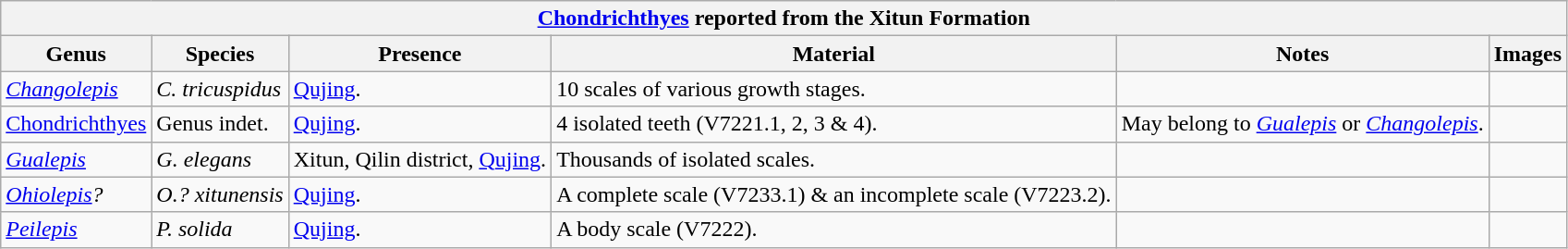<table class="wikitable" align="center">
<tr>
<th colspan="6" align="center"><strong><a href='#'>Chondrichthyes</a> reported from the Xitun Formation</strong></th>
</tr>
<tr>
<th>Genus</th>
<th>Species</th>
<th>Presence</th>
<th><strong>Material</strong></th>
<th>Notes</th>
<th>Images</th>
</tr>
<tr>
<td><em><a href='#'>Changolepis</a></em></td>
<td><em>C. tricuspidus</em></td>
<td><a href='#'>Qujing</a>.</td>
<td>10 scales of various growth stages.</td>
<td></td>
<td></td>
</tr>
<tr>
<td><a href='#'>Chondrichthyes</a></td>
<td>Genus indet.</td>
<td><a href='#'>Qujing</a>.</td>
<td>4 isolated teeth (V7221.1, 2, 3 & 4).</td>
<td>May belong to <em><a href='#'>Gualepis</a></em> or <em><a href='#'>Changolepis</a></em>.</td>
<td></td>
</tr>
<tr>
<td><em><a href='#'>Gualepis</a></em></td>
<td><em>G. elegans</em></td>
<td>Xitun, Qilin district, <a href='#'>Qujing</a>.</td>
<td>Thousands of isolated scales.</td>
<td></td>
<td></td>
</tr>
<tr>
<td><em><a href='#'>Ohiolepis</a>?</em></td>
<td><em>O.? xitunensis</em></td>
<td><a href='#'>Qujing</a>.</td>
<td>A complete scale (V7233.1) & an incomplete scale (V7223.2).</td>
<td></td>
<td></td>
</tr>
<tr>
<td><em><a href='#'>Peilepis</a></em></td>
<td><em>P. solida</em></td>
<td><a href='#'>Qujing</a>.</td>
<td>A body scale (V7222).</td>
<td></td>
<td></td>
</tr>
</table>
